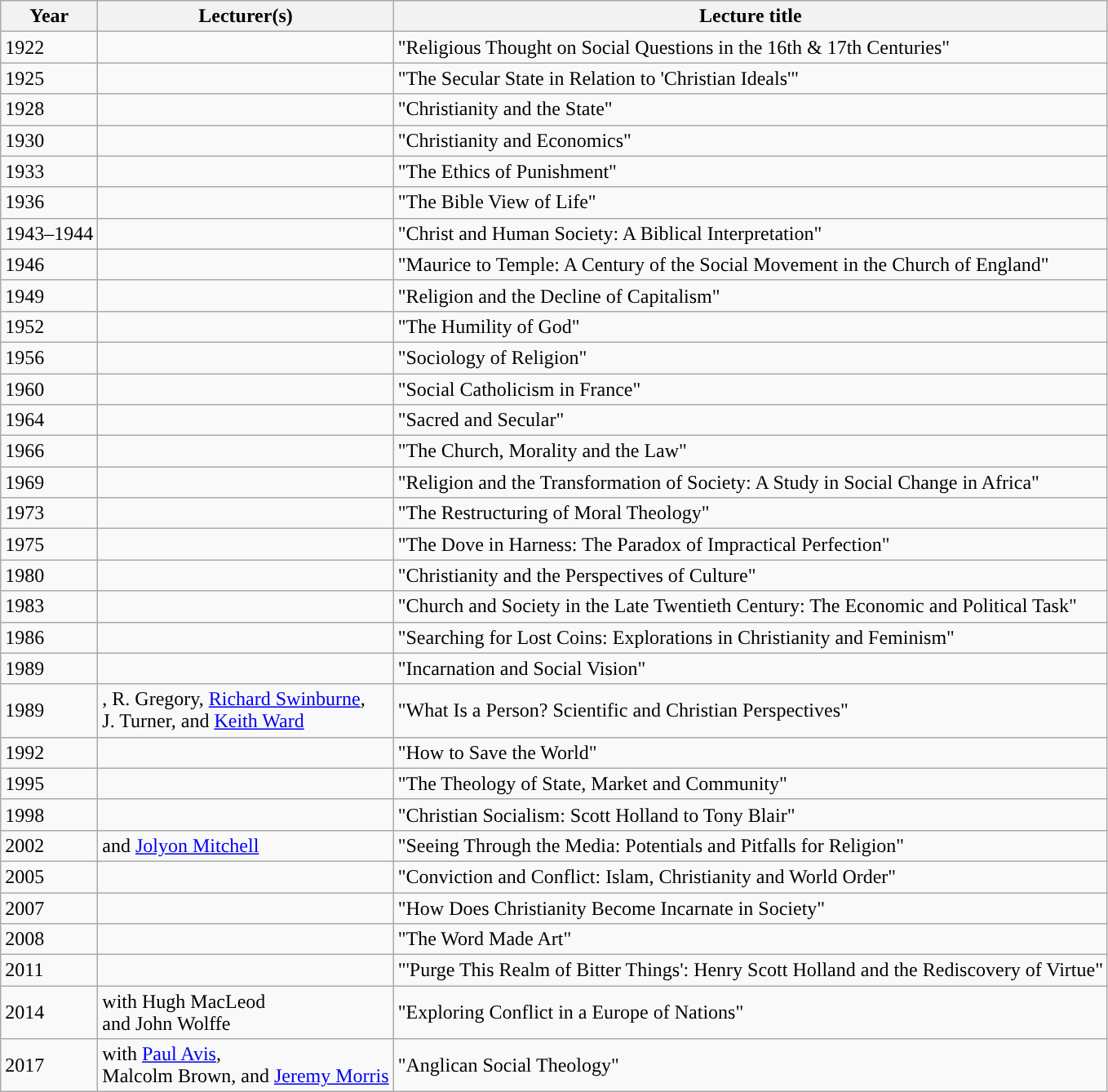<table class="wikitable sortable">
<tr>
<th scope="col">Year</th>
<th scope="col">Lecturer(s)</th>
<th scope="col">Lecture title</th>
</tr>
<tr>
<td>1922</td>
<td></td>
<td>"Religious Thought on Social Questions in the 16th & 17th Centuries"</td>
</tr>
<tr>
<td>1925</td>
<td></td>
<td>"The Secular State in Relation to 'Christian Ideals'"</td>
</tr>
<tr>
<td>1928</td>
<td></td>
<td>"Christianity and the State"</td>
</tr>
<tr>
<td>1930</td>
<td></td>
<td>"Christianity and Economics"</td>
</tr>
<tr>
<td>1933</td>
<td></td>
<td>"The Ethics of Punishment"</td>
</tr>
<tr>
<td>1936</td>
<td></td>
<td>"The Bible View of Life"</td>
</tr>
<tr>
<td>1943–1944</td>
<td></td>
<td>"Christ and Human Society: A Biblical Interpretation"</td>
</tr>
<tr>
<td>1946</td>
<td></td>
<td>"Maurice to Temple: A Century of the Social Movement in the Church of England"</td>
</tr>
<tr>
<td>1949</td>
<td></td>
<td>"Religion and the Decline of Capitalism"</td>
</tr>
<tr>
<td>1952</td>
<td></td>
<td>"The Humility of God"</td>
</tr>
<tr>
<td>1956</td>
<td></td>
<td>"Sociology of Religion"</td>
</tr>
<tr>
<td>1960</td>
<td></td>
<td>"Social Catholicism in France"</td>
</tr>
<tr>
<td>1964</td>
<td></td>
<td>"Sacred and Secular"</td>
</tr>
<tr>
<td>1966</td>
<td></td>
<td>"The Church, Morality and the Law"</td>
</tr>
<tr>
<td>1969</td>
<td></td>
<td>"Religion and the Transformation of Society: A Study in Social Change in Africa"</td>
</tr>
<tr>
<td>1973</td>
<td></td>
<td>"The Restructuring of Moral Theology"</td>
</tr>
<tr>
<td>1975</td>
<td></td>
<td>"The Dove in Harness: The Paradox of Impractical Perfection"</td>
</tr>
<tr>
<td>1980</td>
<td></td>
<td>"Christianity and the Perspectives of Culture"</td>
</tr>
<tr>
<td>1983</td>
<td></td>
<td>"Church and Society in the Late Twentieth Century: The Economic and Political Task"</td>
</tr>
<tr>
<td>1986</td>
<td></td>
<td>"Searching for Lost Coins: Explorations in Christianity and Feminism"</td>
</tr>
<tr>
<td>1989</td>
<td></td>
<td>"Incarnation and Social Vision"</td>
</tr>
<tr>
<td>1989</td>
<td>, R. Gregory, <a href='#'>Richard Swinburne</a>,<br>J. Turner, and <a href='#'>Keith Ward</a></td>
<td>"What Is a Person? Scientific and Christian Perspectives"</td>
</tr>
<tr>
<td>1992</td>
<td></td>
<td>"How to Save the World"</td>
</tr>
<tr>
<td>1995</td>
<td></td>
<td>"The Theology of State, Market and Community"</td>
</tr>
<tr>
<td>1998</td>
<td></td>
<td>"Christian Socialism: Scott Holland to Tony Blair"</td>
</tr>
<tr>
<td>2002</td>
<td> and <a href='#'>Jolyon Mitchell</a></td>
<td>"Seeing Through the Media: Potentials and Pitfalls for Religion"</td>
</tr>
<tr>
<td>2005</td>
<td></td>
<td>"Conviction and Conflict: Islam, Christianity and World Order"</td>
</tr>
<tr>
<td>2007</td>
<td></td>
<td>"How Does Christianity Become Incarnate in Society"</td>
</tr>
<tr>
<td>2008</td>
<td></td>
<td>"The Word Made Art"</td>
</tr>
<tr>
<td>2011</td>
<td></td>
<td>"'Purge This Realm of Bitter Things': Henry Scott Holland and the Rediscovery of Virtue"</td>
</tr>
<tr>
<td>2014</td>
<td> with Hugh MacLeod<br>and John Wolffe</td>
<td>"Exploring Conflict in a Europe of Nations"</td>
</tr>
<tr>
<td>2017</td>
<td> with <a href='#'>Paul Avis</a>,<br>Malcolm Brown, and <a href='#'>Jeremy Morris</a></td>
<td>"Anglican Social Theology"</td>
</tr>
</table>
